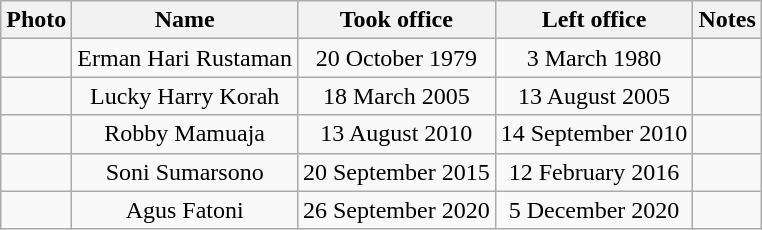<table class="wikitable" style="text-align: center;">
<tr>
<th>Photo</th>
<th>Name</th>
<th>Took office</th>
<th>Left office</th>
<th>Notes</th>
</tr>
<tr>
<td></td>
<td>Erman Hari Rustaman</td>
<td>20 October 1979</td>
<td>3 March 1980</td>
<td></td>
</tr>
<tr>
<td></td>
<td>Lucky Harry Korah</td>
<td>18 March 2005</td>
<td>13 August 2005</td>
<td></td>
</tr>
<tr>
<td></td>
<td>Robby Mamuaja</td>
<td>13 August 2010</td>
<td>14 September 2010</td>
<td></td>
</tr>
<tr>
<td></td>
<td>Soni Sumarsono</td>
<td>20 September 2015</td>
<td>12 February 2016</td>
<td></td>
</tr>
<tr>
<td></td>
<td>Agus Fatoni</td>
<td>26 September 2020</td>
<td>5 December 2020</td>
<td></td>
</tr>
</table>
